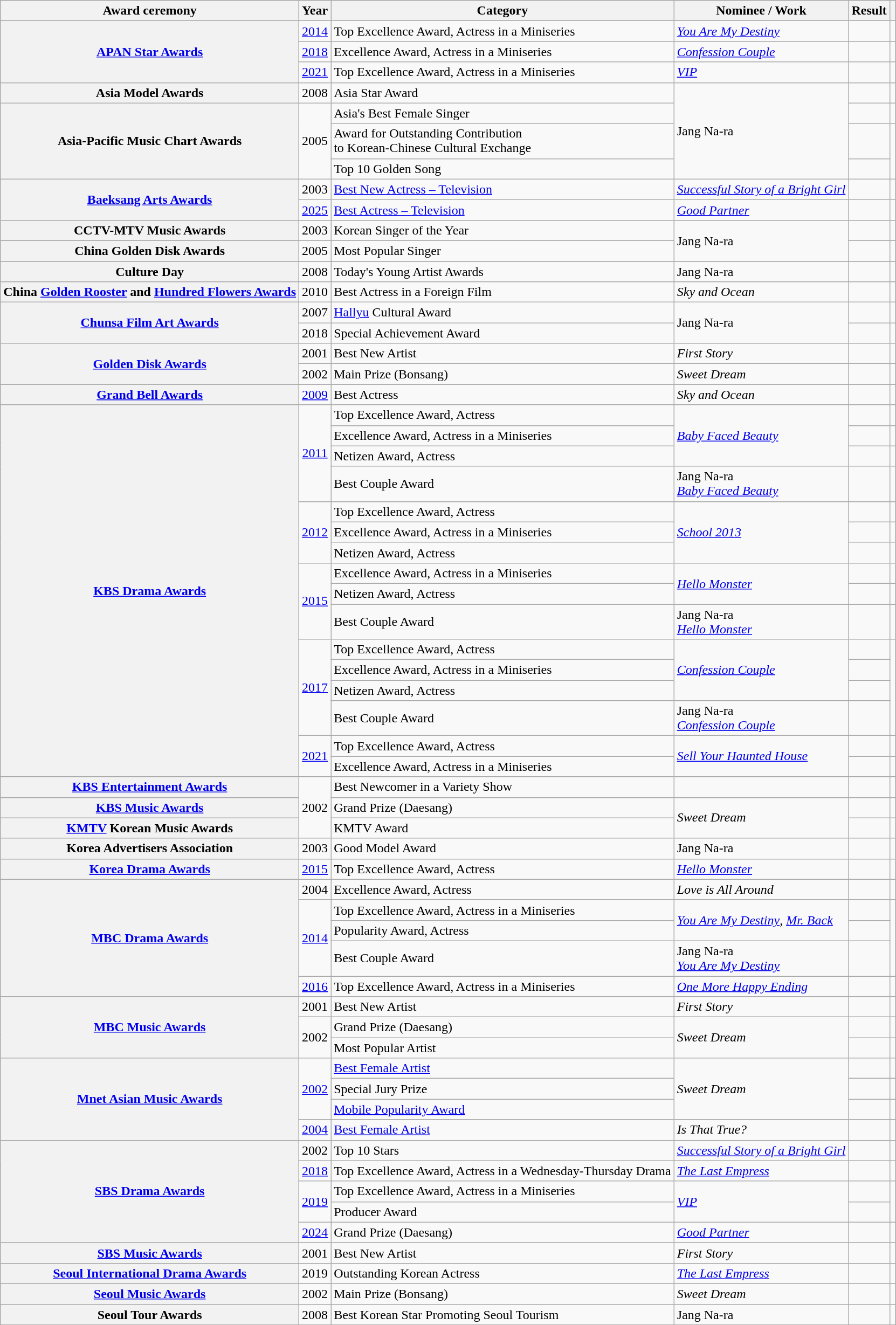<table class="wikitable plainrowheaders sortable">
<tr>
<th scope="col">Award ceremony</th>
<th scope="col">Year</th>
<th scope="col">Category</th>
<th scope="col">Nominee / Work</th>
<th scope="col">Result</th>
<th scope="col" class="unsortable"></th>
</tr>
<tr>
<th scope="row"  rowspan="3"><a href='#'>APAN Star Awards</a></th>
<td style="text-align:center"><a href='#'>2014</a></td>
<td>Top Excellence Award, Actress in a Miniseries</td>
<td><em><a href='#'>You Are My Destiny</a></em></td>
<td></td>
<td style="text-align:center"></td>
</tr>
<tr>
<td style="text-align:center"><a href='#'>2018</a></td>
<td>Excellence Award, Actress in a Miniseries</td>
<td><em><a href='#'>Confession Couple</a></em></td>
<td></td>
<td style="text-align:center"></td>
</tr>
<tr>
<td style="text-align:center"><a href='#'>2021</a></td>
<td>Top Excellence Award, Actress in a Miniseries</td>
<td><em><a href='#'>VIP</a></em></td>
<td></td>
<td style="text-align:center"></td>
</tr>
<tr>
<th scope="row">Asia Model Awards</th>
<td style="text-align:center">2008</td>
<td>Asia Star Award</td>
<td rowspan="4">Jang Na-ra</td>
<td></td>
<td style="text-align:center"></td>
</tr>
<tr>
<th scope="row" rowspan="3">Asia-Pacific Music Chart Awards</th>
<td rowspan="3" style="text-align:center">2005</td>
<td>Asia's Best Female Singer</td>
<td></td>
<td style="text-align:center"></td>
</tr>
<tr>
<td>Award for Outstanding Contribution <br> to Korean-Chinese Cultural Exchange</td>
<td></td>
<td rowspan="2" style="text-align:center"></td>
</tr>
<tr>
<td>Top 10 Golden Song</td>
<td></td>
</tr>
<tr>
<th scope="row" rowspan="2"><a href='#'>Baeksang Arts Awards</a></th>
<td style="text-align:center">2003</td>
<td><a href='#'>Best New Actress – Television</a></td>
<td><em><a href='#'>Successful Story of a Bright Girl</a></em></td>
<td></td>
<td style="text-align:center"></td>
</tr>
<tr>
<td style="text-align:center"><a href='#'>2025</a></td>
<td><a href='#'>Best Actress – Television</a></td>
<td><em><a href='#'>Good Partner</a></em></td>
<td></td>
<td style="text-align:center"></td>
</tr>
<tr>
<th scope="row">CCTV-MTV Music Awards</th>
<td style="text-align:center">2003</td>
<td>Korean Singer of the Year</td>
<td rowspan="2">Jang Na-ra</td>
<td></td>
<td style="text-align:center"></td>
</tr>
<tr>
<th scope="row">China Golden Disk Awards</th>
<td style="text-align:center">2005</td>
<td>Most Popular Singer</td>
<td></td>
<td style="text-align:center"></td>
</tr>
<tr>
<th scope="row">Culture Day</th>
<td style="text-align:center">2008</td>
<td>Today's Young Artist Awards</td>
<td>Jang Na-ra</td>
<td></td>
<td style="text-align:center"></td>
</tr>
<tr>
<th scope="row">China <a href='#'>Golden Rooster</a> and <a href='#'>Hundred Flowers Awards</a></th>
<td style="text-align:center">2010</td>
<td>Best Actress in a Foreign Film</td>
<td><em>Sky and Ocean</em></td>
<td></td>
<td style="text-align:center"></td>
</tr>
<tr>
<th scope="row"  rowspan="2"><a href='#'>Chunsa Film Art Awards</a></th>
<td style="text-align:center">2007</td>
<td><a href='#'>Hallyu</a> Cultural Award</td>
<td rowspan="2">Jang Na-ra</td>
<td></td>
<td style="text-align:center"></td>
</tr>
<tr>
<td style="text-align:center">2018</td>
<td>Special Achievement Award</td>
<td></td>
<td style="text-align:center"></td>
</tr>
<tr>
<th scope="row"  rowspan="2"><a href='#'>Golden Disk Awards</a></th>
<td style="text-align:center">2001</td>
<td>Best New Artist</td>
<td><em>First Story</em></td>
<td></td>
<td style="text-align:center"></td>
</tr>
<tr>
<td style="text-align:center">2002</td>
<td>Main Prize (Bonsang)</td>
<td><em>Sweet Dream</em></td>
<td></td>
<td style="text-align:center"></td>
</tr>
<tr>
<th scope="row"><a href='#'>Grand Bell Awards</a></th>
<td style="text-align:center"><a href='#'>2009</a></td>
<td>Best Actress</td>
<td><em>Sky and Ocean</em></td>
<td></td>
<td style="text-align:center"></td>
</tr>
<tr>
<th scope="row" rowspan="16"><a href='#'>KBS Drama Awards</a></th>
<td rowspan="4" style="text-align:center"><a href='#'>2011</a></td>
<td>Top Excellence Award, Actress</td>
<td rowspan="3"><em><a href='#'>Baby Faced Beauty</a></em></td>
<td></td>
<td style="text-align:center"></td>
</tr>
<tr>
<td>Excellence Award, Actress in a Miniseries</td>
<td></td>
<td style="text-align:center"></td>
</tr>
<tr>
<td>Netizen Award, Actress</td>
<td></td>
<td style="text-align:center"></td>
</tr>
<tr>
<td>Best Couple Award</td>
<td>Jang Na-ra <br> <em><a href='#'>Baby Faced Beauty</a></em></td>
<td></td>
<td style="text-align:center"></td>
</tr>
<tr>
<td rowspan="3" style="text-align:center"><a href='#'>2012</a></td>
<td>Top Excellence Award, Actress</td>
<td rowspan="3"><em><a href='#'>School 2013</a></em></td>
<td></td>
<td style="text-align:center"></td>
</tr>
<tr>
<td>Excellence Award, Actress in a Miniseries</td>
<td></td>
<td style="text-align:center"></td>
</tr>
<tr>
<td>Netizen Award, Actress</td>
<td></td>
<td style="text-align:center"></td>
</tr>
<tr>
<td rowspan="3" style="text-align:center"><a href='#'>2015</a></td>
<td>Excellence Award, Actress in a Miniseries</td>
<td rowspan="2"><em><a href='#'>Hello Monster</a></em></td>
<td></td>
<td style="text-align:center"></td>
</tr>
<tr>
<td>Netizen Award, Actress</td>
<td></td>
<td style="text-align:center"></td>
</tr>
<tr>
<td>Best Couple Award</td>
<td>Jang Na-ra  <br><em><a href='#'>Hello Monster</a></em></td>
<td></td>
<td style="text-align:center"></td>
</tr>
<tr>
<td rowspan="4" style="text-align:center"><a href='#'>2017</a></td>
<td>Top Excellence Award, Actress</td>
<td rowspan="3"><em><a href='#'>Confession Couple</a></em></td>
<td></td>
<td rowspan="4" style="text-align:center"></td>
</tr>
<tr>
<td>Excellence Award, Actress in a Miniseries</td>
<td></td>
</tr>
<tr>
<td>Netizen Award, Actress</td>
<td></td>
</tr>
<tr>
<td>Best Couple Award</td>
<td>Jang Na-ra <br><em><a href='#'>Confession Couple</a></em></td>
<td></td>
</tr>
<tr>
<td rowspan="2" style="text-align:center"><a href='#'>2021</a></td>
<td>Top Excellence Award, Actress</td>
<td rowspan="2"><em><a href='#'>Sell Your Haunted House</a></em></td>
<td></td>
<td style="text-align:center"></td>
</tr>
<tr>
<td>Excellence Award, Actress in a Miniseries</td>
<td></td>
<td style="text-align:center"></td>
</tr>
<tr>
<th scope="row"><a href='#'>KBS Entertainment Awards</a></th>
<td rowspan="3" style="text-align:center">2002</td>
<td>Best Newcomer in a Variety Show</td>
<td></td>
<td></td>
<td style="text-align:center"></td>
</tr>
<tr>
<th scope="row"><a href='#'>KBS Music Awards</a></th>
<td>Grand Prize (Daesang)</td>
<td rowspan="2"><em>Sweet Dream</em></td>
<td></td>
<td style="text-align:center"></td>
</tr>
<tr>
<th scope="row"><a href='#'>KMTV</a> Korean Music Awards</th>
<td>KMTV Award</td>
<td></td>
<td style="text-align:center"></td>
</tr>
<tr>
<th scope="row">Korea Advertisers Association</th>
<td style="text-align:center">2003</td>
<td>Good Model Award</td>
<td>Jang Na-ra</td>
<td></td>
<td style="text-align:center"></td>
</tr>
<tr>
<th scope="row"><a href='#'>Korea Drama Awards</a></th>
<td style="text-align:center"><a href='#'>2015</a></td>
<td>Top Excellence Award, Actress</td>
<td><em><a href='#'>Hello Monster</a></em></td>
<td></td>
<td style="text-align:center"></td>
</tr>
<tr>
<th scope="row"  rowspan="5"><a href='#'>MBC Drama Awards</a></th>
<td style="text-align:center">2004</td>
<td>Excellence Award, Actress</td>
<td><em>Love is All Around</em></td>
<td></td>
<td style="text-align:center"></td>
</tr>
<tr>
<td rowspan="3" style="text-align:center"><a href='#'>2014</a></td>
<td>Top Excellence Award, Actress in a Miniseries</td>
<td rowspan="2"><em><a href='#'>You Are My Destiny</a></em>, <em><a href='#'>Mr. Back</a></em></td>
<td></td>
<td rowspan="3" style="text-align:center"></td>
</tr>
<tr>
<td>Popularity Award, Actress</td>
<td></td>
</tr>
<tr>
<td>Best Couple Award</td>
<td>Jang Na-ra  <br> <em><a href='#'>You Are My Destiny</a></em></td>
<td></td>
</tr>
<tr>
<td style="text-align:center"><a href='#'>2016</a></td>
<td>Top Excellence Award, Actress in a Miniseries</td>
<td><em><a href='#'>One More Happy Ending</a></em></td>
<td></td>
<td style="text-align:center"></td>
</tr>
<tr>
<th scope="row"  rowspan="3"><a href='#'>MBC Music Awards</a></th>
<td style="text-align:center">2001</td>
<td>Best New Artist</td>
<td><em>First Story</em></td>
<td></td>
<td style="text-align:center"></td>
</tr>
<tr>
<td rowspan="2" style="text-align:center">2002</td>
<td>Grand Prize (Daesang)</td>
<td rowspan="2"><em>Sweet Dream</em></td>
<td></td>
<td style="text-align:center"></td>
</tr>
<tr>
<td>Most Popular Artist</td>
<td></td>
<td style="text-align:center"></td>
</tr>
<tr>
<th scope="row"  rowspan="4"><a href='#'>Mnet Asian Music Awards</a></th>
<td rowspan="3" style="text-align:center"><a href='#'>2002</a></td>
<td><a href='#'>Best Female Artist</a></td>
<td rowspan="3"><em>Sweet Dream</em></td>
<td></td>
<td style="text-align:center"></td>
</tr>
<tr>
<td>Special Jury Prize</td>
<td></td>
<td style="text-align:center"></td>
</tr>
<tr>
<td><a href='#'>Mobile Popularity Award</a></td>
<td></td>
<td style="text-align:center"></td>
</tr>
<tr>
<td style="text-align:center"><a href='#'>2004</a></td>
<td><a href='#'>Best Female Artist</a></td>
<td><em>Is That True?</em></td>
<td></td>
<td style="text-align:center"></td>
</tr>
<tr>
<th scope="row"  rowspan="5"><a href='#'>SBS Drama Awards</a></th>
<td style="text-align:center">2002</td>
<td>Top 10 Stars</td>
<td><em><a href='#'>Successful Story of a Bright Girl</a></em></td>
<td></td>
<td style="text-align:center"></td>
</tr>
<tr>
<td style="text-align:center"><a href='#'>2018</a></td>
<td>Top Excellence Award, Actress in a Wednesday-Thursday Drama</td>
<td><em><a href='#'>The Last Empress</a></em></td>
<td></td>
<td style="text-align:center"></td>
</tr>
<tr>
<td rowspan="2" style="text-align:center"><a href='#'>2019</a></td>
<td>Top Excellence Award, Actress in a Miniseries</td>
<td rowspan="2"><em><a href='#'>VIP</a></em></td>
<td></td>
<td rowspan="2" style="text-align:center"></td>
</tr>
<tr>
<td>Producer Award</td>
<td></td>
</tr>
<tr>
<td rowspan="1" style="text-align:center"><a href='#'>2024</a></td>
<td>Grand Prize (Daesang)</td>
<td><em><a href='#'>Good Partner</a></em></td>
<td></td>
<td style="text-align:center"></td>
</tr>
<tr>
<th scope="row"><a href='#'>SBS Music Awards</a></th>
<td style="text-align:center">2001</td>
<td>Best New Artist</td>
<td><em>First Story</em></td>
<td></td>
<td style="text-align:center"></td>
</tr>
<tr>
<th scope="row"><a href='#'>Seoul International Drama Awards</a></th>
<td style="text-align:center">2019</td>
<td>Outstanding Korean Actress</td>
<td><em><a href='#'>The Last Empress</a></em></td>
<td></td>
<td style="text-align:center"></td>
</tr>
<tr>
<th scope="row"><a href='#'>Seoul Music Awards</a></th>
<td style="text-align:center">2002</td>
<td>Main Prize (Bonsang)</td>
<td><em>Sweet Dream</em></td>
<td></td>
<td style="text-align:center"></td>
</tr>
<tr>
<th scope="row">Seoul Tour Awards</th>
<td style="text-align:center">2008</td>
<td>Best Korean Star Promoting Seoul Tourism</td>
<td>Jang Na-ra</td>
<td></td>
<td style="text-align:center"></td>
</tr>
</table>
